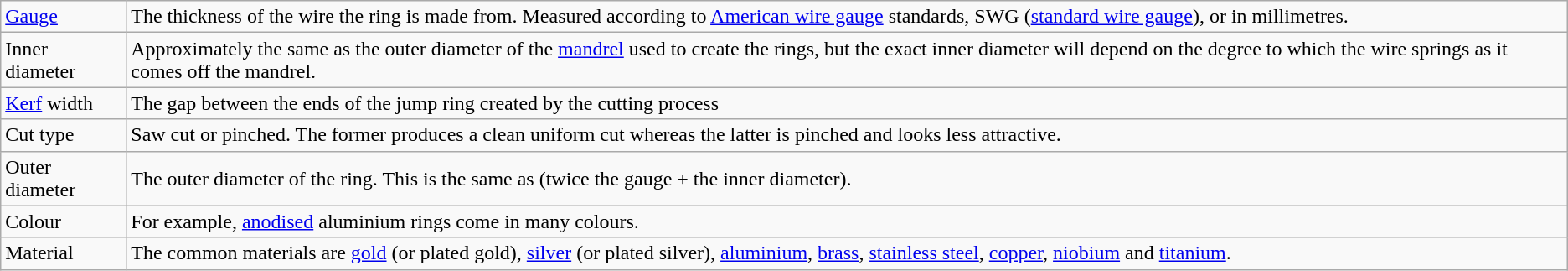<table class="wikitable">
<tr>
<td><a href='#'>Gauge</a></td>
<td>The thickness of the wire the ring is made from. Measured according to <a href='#'>American wire gauge</a> standards, SWG (<a href='#'>standard wire gauge</a>), or in millimetres.</td>
</tr>
<tr>
<td>Inner diameter</td>
<td>Approximately the same as the outer diameter of the <a href='#'>mandrel</a> used to create the rings, but the exact inner diameter will depend on the degree to which the wire springs as it comes off the mandrel.</td>
</tr>
<tr>
<td><a href='#'>Kerf</a> width</td>
<td>The gap between the ends of the jump ring created by the cutting process</td>
</tr>
<tr>
<td>Cut type</td>
<td>Saw cut or pinched. The former produces a clean uniform cut whereas the latter is pinched and looks less attractive.</td>
</tr>
<tr>
<td>Outer diameter</td>
<td>The outer diameter of the ring. This is the same as (twice the gauge + the inner diameter).</td>
</tr>
<tr>
<td>Colour</td>
<td>For example, <a href='#'>anodised</a> aluminium rings come in many colours.</td>
</tr>
<tr>
<td>Material</td>
<td>The common materials are <a href='#'>gold</a> (or plated gold), <a href='#'>silver</a> (or plated silver), <a href='#'>aluminium</a>, <a href='#'>brass</a>, <a href='#'>stainless steel</a>, <a href='#'>copper</a>, <a href='#'>niobium</a> and <a href='#'>titanium</a>.</td>
</tr>
</table>
